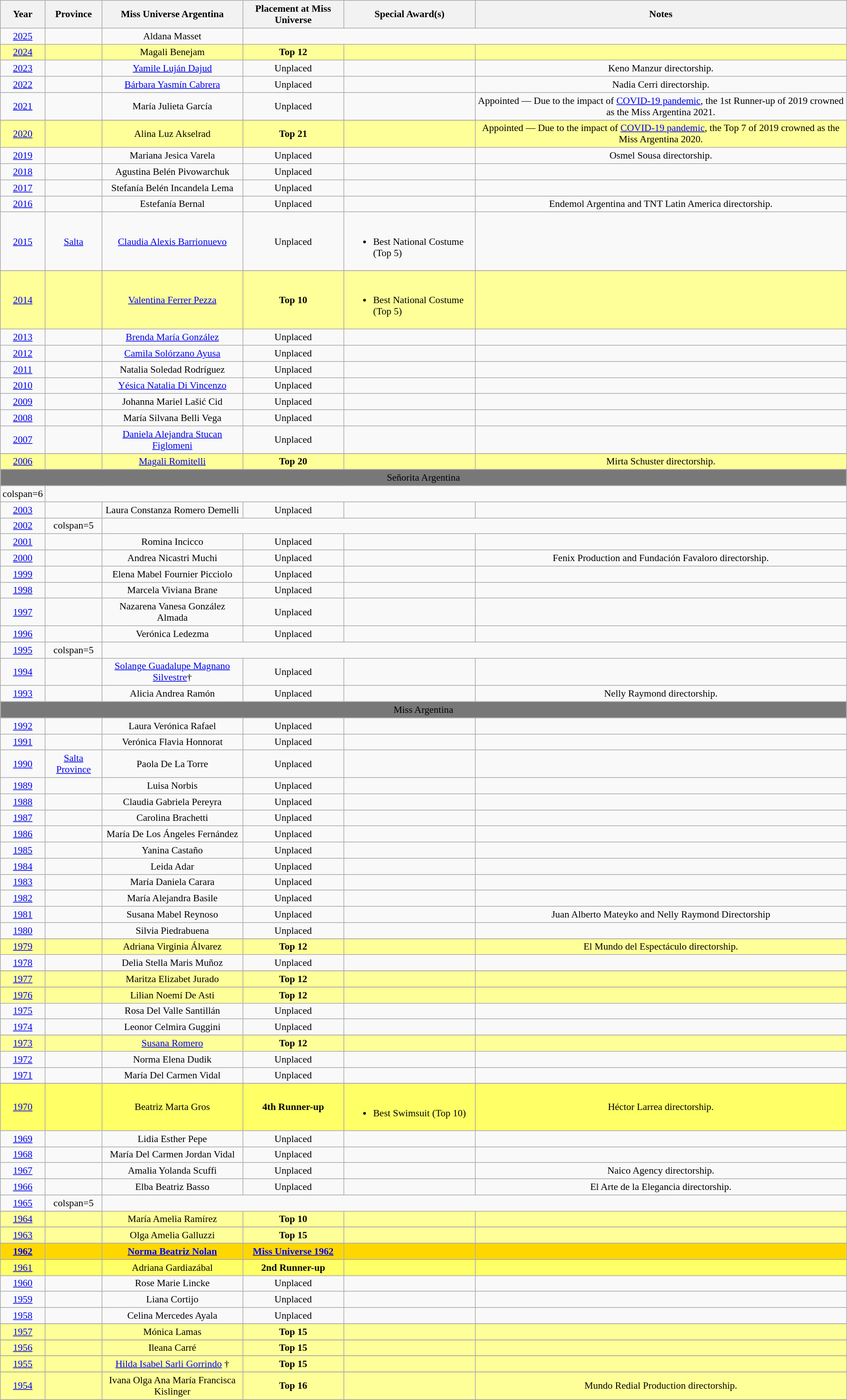<table class="wikitable " style="font-size: 90%; text-align:center;">
<tr>
<th>Year</th>
<th>Province</th>
<th>Miss Universe Argentina</th>
<th>Placement at Miss Universe</th>
<th>Special Award(s)</th>
<th>Notes</th>
</tr>
<tr>
<td><a href='#'>2025</a></td>
<td></td>
<td>Aldana Masset</td>
<td colspan=3></td>
</tr>
<tr style="background-color:#FFFF99; ">
<td><a href='#'>2024</a></td>
<td></td>
<td>Magali Benejam</td>
<td><strong>Top 12</strong></td>
<td></td>
<td></td>
</tr>
<tr>
<td><a href='#'>2023</a></td>
<td></td>
<td><a href='#'>Yamile Luján Dajud</a></td>
<td>Unplaced</td>
<td></td>
<td>Keno Manzur directorship.</td>
</tr>
<tr>
<td><a href='#'>2022</a></td>
<td></td>
<td><a href='#'>Bárbara Yasmín Cabrera</a></td>
<td>Unplaced</td>
<td></td>
<td>Nadia Cerri directorship.</td>
</tr>
<tr>
<td><a href='#'>2021</a></td>
<td></td>
<td>María Julieta García</td>
<td>Unplaced</td>
<td></td>
<td>Appointed — Due to the impact of <a href='#'>COVID-19 pandemic</a>, the 1st Runner-up of 2019 crowned as the Miss Argentina 2021.</td>
</tr>
<tr>
</tr>
<tr style="background-color:#FFFF99; ">
<td><a href='#'>2020</a></td>
<td></td>
<td>Alina Luz Akselrad</td>
<td><strong>Top 21</strong></td>
<td></td>
<td>Appointed — Due to the impact of <a href='#'>COVID-19 pandemic</a>, the Top 7 of 2019 crowned as the Miss Argentina 2020.</td>
</tr>
<tr>
<td><a href='#'>2019</a></td>
<td></td>
<td>Mariana Jesica Varela</td>
<td>Unplaced</td>
<td></td>
<td>Osmel Sousa directorship.</td>
</tr>
<tr>
<td><a href='#'>2018</a></td>
<td></td>
<td>Agustina Belén Pivowarchuk</td>
<td>Unplaced</td>
<td></td>
<td></td>
</tr>
<tr>
<td><a href='#'>2017</a></td>
<td></td>
<td>Stefanía Belén  Incandela Lema</td>
<td>Unplaced</td>
<td></td>
<td></td>
</tr>
<tr>
<td><a href='#'>2016</a></td>
<td></td>
<td>Estefanía Bernal</td>
<td>Unplaced</td>
<td></td>
<td>Endemol Argentina and TNT Latin America directorship.</td>
</tr>
<tr>
<td><a href='#'>2015</a></td>
<td> <a href='#'>Salta</a></td>
<td><a href='#'>Claudia Alexis Barrionuevo</a></td>
<td>Unplaced</td>
<td align="left"><br><ul><li>Best National Costume (Top 5)</li></ul></td>
<td></td>
</tr>
<tr>
</tr>
<tr style="background-color:#FFFF99; ">
<td><a href='#'>2014</a></td>
<td></td>
<td><a href='#'>Valentina Ferrer Pezza</a></td>
<td><strong>Top 10</strong></td>
<td align="left"><br><ul><li>Best National Costume (Top 5)</li></ul></td>
<td></td>
</tr>
<tr>
<td><a href='#'>2013</a></td>
<td></td>
<td><a href='#'>Brenda María González</a></td>
<td>Unplaced</td>
<td></td>
<td></td>
</tr>
<tr>
<td><a href='#'>2012</a></td>
<td></td>
<td><a href='#'>Camila Solórzano Ayusa</a></td>
<td>Unplaced</td>
<td></td>
<td></td>
</tr>
<tr>
<td><a href='#'>2011</a></td>
<td></td>
<td>Natalia Soledad Rodríguez</td>
<td>Unplaced</td>
<td></td>
<td></td>
</tr>
<tr>
<td><a href='#'>2010</a></td>
<td></td>
<td><a href='#'>Yésica Natalia Di Vincenzo</a></td>
<td>Unplaced</td>
<td></td>
<td></td>
</tr>
<tr>
<td><a href='#'>2009</a></td>
<td></td>
<td>Johanna Mariel Lašić Cid</td>
<td>Unplaced</td>
<td></td>
<td></td>
</tr>
<tr>
<td><a href='#'>2008</a></td>
<td></td>
<td>María Silvana Belli Vega</td>
<td>Unplaced</td>
<td></td>
<td></td>
</tr>
<tr>
<td><a href='#'>2007</a></td>
<td></td>
<td><a href='#'>Daniela Alejandra Stucan Figlomeni</a></td>
<td>Unplaced</td>
<td></td>
<td></td>
</tr>
<tr>
</tr>
<tr style="background-color:#FFFF99; ">
<td><a href='#'>2006</a></td>
<td></td>
<td><a href='#'>Magali Romitelli</a></td>
<td><strong>Top 20</strong></td>
<td></td>
<td>Mirta Schuster directorship.</td>
</tr>
<tr>
</tr>
<tr bgcolor="#787878" align="center">
<td colspan="6"><span>Señorita Argentina</span></td>
</tr>
<tr>
<td>colspan=6 </td>
</tr>
<tr>
<td><a href='#'>2003</a></td>
<td></td>
<td>Laura Constanza Romero Demelli</td>
<td>Unplaced</td>
<td></td>
<td></td>
</tr>
<tr>
<td><a href='#'>2002</a></td>
<td>colspan=5 </td>
</tr>
<tr>
<td><a href='#'>2001</a></td>
<td></td>
<td>Romina Incicco</td>
<td>Unplaced</td>
<td></td>
<td></td>
</tr>
<tr>
<td><a href='#'>2000</a></td>
<td></td>
<td>Andrea Nicastri Muchi</td>
<td>Unplaced</td>
<td></td>
<td>Fenix Production and Fundación Favaloro directorship.</td>
</tr>
<tr>
<td><a href='#'>1999</a></td>
<td></td>
<td>Elena Mabel Fournier Picciolo</td>
<td>Unplaced</td>
<td></td>
<td></td>
</tr>
<tr>
<td><a href='#'>1998</a></td>
<td></td>
<td>Marcela Viviana Brane</td>
<td>Unplaced</td>
<td></td>
<td></td>
</tr>
<tr>
<td><a href='#'>1997</a></td>
<td></td>
<td>Nazarena Vanesa González Almada</td>
<td>Unplaced</td>
<td></td>
<td></td>
</tr>
<tr>
<td><a href='#'>1996</a></td>
<td></td>
<td>Verónica Ledezma</td>
<td>Unplaced</td>
<td></td>
<td></td>
</tr>
<tr>
<td><a href='#'>1995</a></td>
<td>colspan=5 </td>
</tr>
<tr>
<td><a href='#'>1994</a></td>
<td></td>
<td><a href='#'>Solange Guadalupe Magnano Silvestre</a>†</td>
<td>Unplaced</td>
<td></td>
<td></td>
</tr>
<tr>
<td><a href='#'>1993</a></td>
<td></td>
<td>Alicia Andrea Ramón</td>
<td>Unplaced</td>
<td></td>
<td>Nelly Raymond directorship.</td>
</tr>
<tr>
</tr>
<tr bgcolor="#787878" align="center">
<td colspan="6"><span>Miss Argentina</span></td>
</tr>
<tr>
<td><a href='#'>1992</a></td>
<td></td>
<td>Laura Verónica Rafael</td>
<td>Unplaced</td>
<td></td>
<td></td>
</tr>
<tr>
<td><a href='#'>1991</a></td>
<td></td>
<td>Verónica Flavia Honnorat</td>
<td>Unplaced</td>
<td></td>
<td></td>
</tr>
<tr>
<td><a href='#'>1990</a></td>
<td> <a href='#'>Salta Province</a></td>
<td>Paola De La Torre</td>
<td>Unplaced</td>
<td></td>
<td></td>
</tr>
<tr>
<td><a href='#'>1989</a></td>
<td></td>
<td>Luisa Norbis</td>
<td>Unplaced</td>
<td></td>
<td></td>
</tr>
<tr>
<td><a href='#'>1988</a></td>
<td></td>
<td>Claudia Gabriela Pereyra</td>
<td>Unplaced</td>
<td></td>
<td></td>
</tr>
<tr>
<td><a href='#'>1987</a></td>
<td></td>
<td>Carolina Brachetti</td>
<td>Unplaced</td>
<td></td>
<td></td>
</tr>
<tr>
<td><a href='#'>1986</a></td>
<td></td>
<td>María De Los Ángeles Fernández</td>
<td>Unplaced</td>
<td></td>
<td></td>
</tr>
<tr>
<td><a href='#'>1985</a></td>
<td></td>
<td>Yanina Castaño</td>
<td>Unplaced</td>
<td></td>
<td></td>
</tr>
<tr>
<td><a href='#'>1984</a></td>
<td></td>
<td>Leida Adar</td>
<td>Unplaced</td>
<td></td>
<td></td>
</tr>
<tr>
<td><a href='#'>1983</a></td>
<td></td>
<td>María Daniela Carara</td>
<td>Unplaced</td>
<td></td>
<td></td>
</tr>
<tr>
<td><a href='#'>1982</a></td>
<td></td>
<td>María Alejandra Basile</td>
<td>Unplaced</td>
<td></td>
<td></td>
</tr>
<tr>
<td><a href='#'>1981</a></td>
<td></td>
<td>Susana Mabel Reynoso</td>
<td>Unplaced</td>
<td></td>
<td>Juan Alberto Mateyko and Nelly Raymond Directorship</td>
</tr>
<tr>
<td><a href='#'>1980</a></td>
<td></td>
<td>Silvia Piedrabuena</td>
<td>Unplaced</td>
<td></td>
<td></td>
</tr>
<tr>
</tr>
<tr style="background-color:#FFFF99; ">
<td><a href='#'>1979</a></td>
<td></td>
<td>Adriana Virginia Álvarez</td>
<td><strong>Top 12</strong></td>
<td></td>
<td>El Mundo del Espectáculo directorship.</td>
</tr>
<tr>
<td><a href='#'>1978</a></td>
<td></td>
<td>Delia Stella Maris Muñoz</td>
<td>Unplaced</td>
<td></td>
<td></td>
</tr>
<tr>
</tr>
<tr style="background-color:#FFFF99; ">
<td><a href='#'>1977</a></td>
<td></td>
<td>Maritza Elizabet Jurado</td>
<td><strong>Top 12</strong></td>
<td></td>
<td></td>
</tr>
<tr>
</tr>
<tr style="background-color:#FFFF99; ">
<td><a href='#'>1976</a></td>
<td></td>
<td>Lilian Noemí De Asti</td>
<td><strong>Top 12</strong></td>
<td></td>
<td></td>
</tr>
<tr>
<td><a href='#'>1975</a></td>
<td></td>
<td>Rosa Del Valle Santillán</td>
<td>Unplaced</td>
<td></td>
<td></td>
</tr>
<tr>
<td><a href='#'>1974</a></td>
<td></td>
<td>Leonor Celmira Guggini</td>
<td>Unplaced</td>
<td></td>
<td></td>
</tr>
<tr>
</tr>
<tr style="background-color:#FFFF99; ">
<td><a href='#'>1973</a></td>
<td></td>
<td><a href='#'>Susana Romero</a></td>
<td><strong>Top 12</strong></td>
<td></td>
<td></td>
</tr>
<tr>
<td><a href='#'>1972</a></td>
<td></td>
<td>Norma Elena Dudik</td>
<td>Unplaced</td>
<td></td>
<td></td>
</tr>
<tr>
<td><a href='#'>1971</a></td>
<td></td>
<td>María Del Carmen Vidal</td>
<td>Unplaced</td>
<td></td>
<td></td>
</tr>
<tr>
</tr>
<tr style="background-color:#FFFF66; ">
<td><a href='#'>1970</a></td>
<td></td>
<td>Beatriz Marta Gros</td>
<td><strong>4th Runner-up</strong></td>
<td align="left"><br><ul><li>Best Swimsuit (Top 10)</li></ul></td>
<td>Héctor Larrea directorship.</td>
</tr>
<tr>
<td><a href='#'>1969</a></td>
<td></td>
<td>Lidia Esther Pepe</td>
<td>Unplaced</td>
<td></td>
<td></td>
</tr>
<tr>
<td><a href='#'>1968</a></td>
<td></td>
<td>María Del Carmen Jordan Vidal</td>
<td>Unplaced</td>
<td></td>
<td></td>
</tr>
<tr>
<td><a href='#'>1967</a></td>
<td></td>
<td>Amalia Yolanda Scuffi</td>
<td>Unplaced</td>
<td></td>
<td>Naico Agency directorship.</td>
</tr>
<tr>
<td><a href='#'>1966</a></td>
<td></td>
<td>Elba Beatriz Basso</td>
<td>Unplaced</td>
<td></td>
<td>El Arte de la Elegancia directorship.</td>
</tr>
<tr>
<td><a href='#'>1965</a></td>
<td>colspan=5 </td>
</tr>
<tr>
</tr>
<tr style="background-color:#FFFF99; ">
<td><a href='#'>1964</a></td>
<td></td>
<td>María Amelia Ramírez</td>
<td><strong>Top 10</strong></td>
<td></td>
<td></td>
</tr>
<tr>
</tr>
<tr style="background-color:#FFFF99; ">
<td><a href='#'>1963</a></td>
<td></td>
<td>Olga Amelia Galluzzi</td>
<td><strong>Top 15</strong></td>
<td></td>
<td></td>
</tr>
<tr>
</tr>
<tr style="background-color:gold; font-weight: bold">
<td><a href='#'>1962</a></td>
<td></td>
<td><a href='#'>Norma Beatriz Nolan</a></td>
<td><a href='#'>Miss Universe 1962</a></td>
<td></td>
<td></td>
</tr>
<tr>
</tr>
<tr style="background-color:#FFFF66; ">
<td><a href='#'>1961</a></td>
<td></td>
<td>Adriana Gardiazábal</td>
<td><strong>2nd Runner-up</strong></td>
<td></td>
<td></td>
</tr>
<tr>
<td><a href='#'>1960</a></td>
<td></td>
<td>Rose Marie Lincke</td>
<td>Unplaced</td>
<td></td>
<td></td>
</tr>
<tr>
<td><a href='#'>1959</a></td>
<td></td>
<td>Liana Cortijo</td>
<td>Unplaced</td>
<td></td>
<td></td>
</tr>
<tr>
<td><a href='#'>1958</a></td>
<td></td>
<td>Celina Mercedes Ayala</td>
<td>Unplaced</td>
<td></td>
<td></td>
</tr>
<tr>
</tr>
<tr style="background-color:#FFFF99; ">
<td><a href='#'>1957</a></td>
<td></td>
<td>Mónica Lamas</td>
<td><strong>Top 15</strong></td>
<td></td>
<td></td>
</tr>
<tr>
</tr>
<tr style="background-color:#FFFF99; ">
<td><a href='#'>1956</a></td>
<td></td>
<td>Ileana Carré</td>
<td><strong>Top 15</strong></td>
<td></td>
<td></td>
</tr>
<tr>
</tr>
<tr style="background-color:#FFFF99; ">
<td><a href='#'>1955</a></td>
<td></td>
<td><a href='#'>Hilda Isabel Sarli Gorrindo</a> †</td>
<td><strong>Top 15</strong></td>
<td></td>
<td></td>
</tr>
<tr>
</tr>
<tr style="background-color:#FFFF99; ">
<td><a href='#'>1954</a></td>
<td></td>
<td>Ivana Olga Ana María Francisca Kislinger</td>
<td><strong>Top 16</strong></td>
<td></td>
<td>Mundo Redial Production directorship.</td>
</tr>
<tr>
</tr>
</table>
